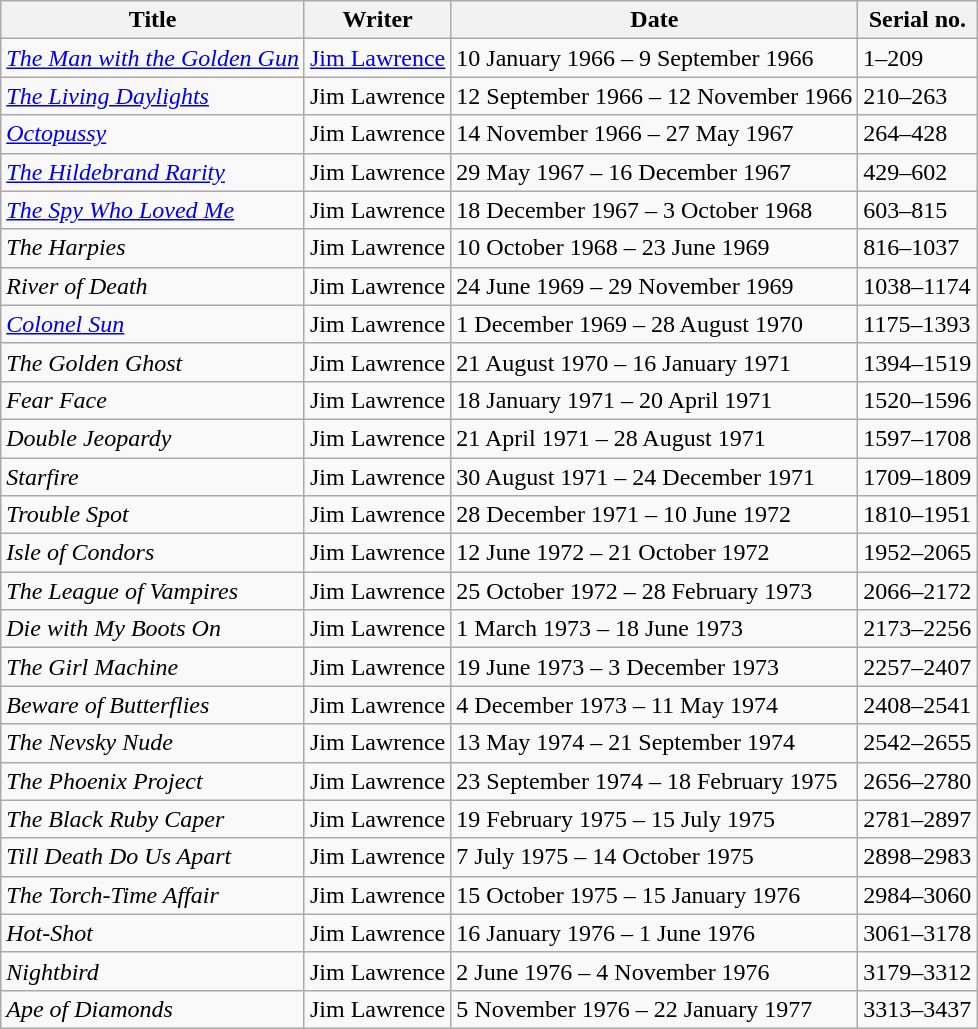<table class="wikitable">
<tr>
<th>Title</th>
<th>Writer</th>
<th>Date</th>
<th>Serial no.</th>
</tr>
<tr>
<td><em><a href='#'>The Man with the Golden Gun</a></em></td>
<td><a href='#'>Jim Lawrence</a></td>
<td>10 January 1966 – 9 September 1966</td>
<td>1–209</td>
</tr>
<tr>
<td><em><a href='#'>The Living Daylights</a></em></td>
<td>Jim Lawrence</td>
<td>12 September 1966 – 12 November 1966</td>
<td>210–263</td>
</tr>
<tr>
<td><em><a href='#'>Octopussy</a></em></td>
<td>Jim Lawrence</td>
<td>14 November 1966 – 27 May 1967</td>
<td>264–428</td>
</tr>
<tr>
<td><em><a href='#'>The Hildebrand Rarity</a></em></td>
<td>Jim Lawrence</td>
<td>29 May 1967 – 16 December 1967</td>
<td>429–602</td>
</tr>
<tr>
<td><em><a href='#'>The Spy Who Loved Me</a></em></td>
<td>Jim Lawrence</td>
<td>18 December 1967 – 3 October 1968</td>
<td>603–815</td>
</tr>
<tr>
<td><em>The Harpies</em></td>
<td>Jim Lawrence</td>
<td>10 October 1968 – 23 June 1969</td>
<td>816–1037</td>
</tr>
<tr>
<td><em>River of Death</em></td>
<td>Jim Lawrence</td>
<td>24 June 1969 – 29 November 1969</td>
<td>1038–1174</td>
</tr>
<tr>
<td><em><a href='#'>Colonel Sun</a></em></td>
<td>Jim Lawrence</td>
<td>1 December 1969 – 28 August 1970</td>
<td>1175–1393</td>
</tr>
<tr>
<td><em>The Golden Ghost</em></td>
<td>Jim Lawrence</td>
<td>21 August 1970 – 16 January 1971</td>
<td>1394–1519</td>
</tr>
<tr>
<td><em>Fear Face</em></td>
<td>Jim Lawrence</td>
<td>18 January 1971 – 20 April 1971</td>
<td>1520–1596</td>
</tr>
<tr>
<td><em>Double Jeopardy</em></td>
<td>Jim Lawrence</td>
<td>21 April 1971 – 28 August 1971</td>
<td>1597–1708</td>
</tr>
<tr>
<td><em>Starfire</em></td>
<td>Jim Lawrence</td>
<td>30 August 1971 – 24 December 1971</td>
<td>1709–1809</td>
</tr>
<tr>
<td><em>Trouble Spot</em></td>
<td>Jim Lawrence</td>
<td>28 December 1971 – 10 June 1972</td>
<td>1810–1951</td>
</tr>
<tr>
<td><em>Isle of Condors</em></td>
<td>Jim Lawrence</td>
<td>12 June 1972 – 21 October 1972</td>
<td>1952–2065</td>
</tr>
<tr>
<td><em>The League of Vampires</em></td>
<td>Jim Lawrence</td>
<td>25 October 1972 – 28 February 1973</td>
<td>2066–2172</td>
</tr>
<tr>
<td><em>Die with My Boots On</em></td>
<td>Jim Lawrence</td>
<td>1 March 1973 – 18 June 1973</td>
<td>2173–2256</td>
</tr>
<tr>
<td><em>The Girl Machine</em></td>
<td>Jim Lawrence</td>
<td>19 June 1973 – 3 December 1973</td>
<td>2257–2407</td>
</tr>
<tr>
<td><em>Beware of Butterflies</em></td>
<td>Jim Lawrence</td>
<td>4 December 1973 – 11 May 1974</td>
<td>2408–2541</td>
</tr>
<tr>
<td><em>The Nevsky Nude</em></td>
<td>Jim Lawrence</td>
<td>13 May 1974 – 21 September 1974</td>
<td>2542–2655</td>
</tr>
<tr>
<td><em>The Phoenix Project</em></td>
<td>Jim Lawrence</td>
<td>23 September 1974 – 18 February 1975</td>
<td>2656–2780</td>
</tr>
<tr>
<td><em>The Black Ruby Caper</em></td>
<td>Jim Lawrence</td>
<td>19 February 1975 – 15 July 1975</td>
<td>2781–2897</td>
</tr>
<tr>
<td><em>Till Death Do Us Apart</em></td>
<td>Jim Lawrence</td>
<td>7 July 1975 – 14 October 1975</td>
<td>2898–2983</td>
</tr>
<tr>
<td><em>The Torch-Time Affair</em></td>
<td>Jim Lawrence</td>
<td>15 October 1975 – 15 January 1976</td>
<td>2984–3060</td>
</tr>
<tr>
<td><em>Hot-Shot</em></td>
<td>Jim Lawrence</td>
<td>16 January 1976 – 1 June 1976</td>
<td>3061–3178</td>
</tr>
<tr>
<td><em>Nightbird</em></td>
<td>Jim Lawrence</td>
<td>2 June 1976 – 4 November 1976</td>
<td>3179–3312</td>
</tr>
<tr>
<td><em>Ape of Diamonds</em></td>
<td>Jim Lawrence</td>
<td>5 November 1976 – 22 January 1977</td>
<td>3313–3437</td>
</tr>
</table>
